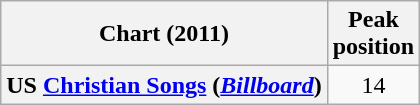<table class="wikitable sortable plainrowheaders" style="text-align:center">
<tr>
<th scope="col">Chart (2011)</th>
<th scope="col">Peak<br>position</th>
</tr>
<tr>
<th scope="row">US <a href='#'>Christian Songs</a> (<em><a href='#'>Billboard</a></em>)</th>
<td>14</td>
</tr>
</table>
